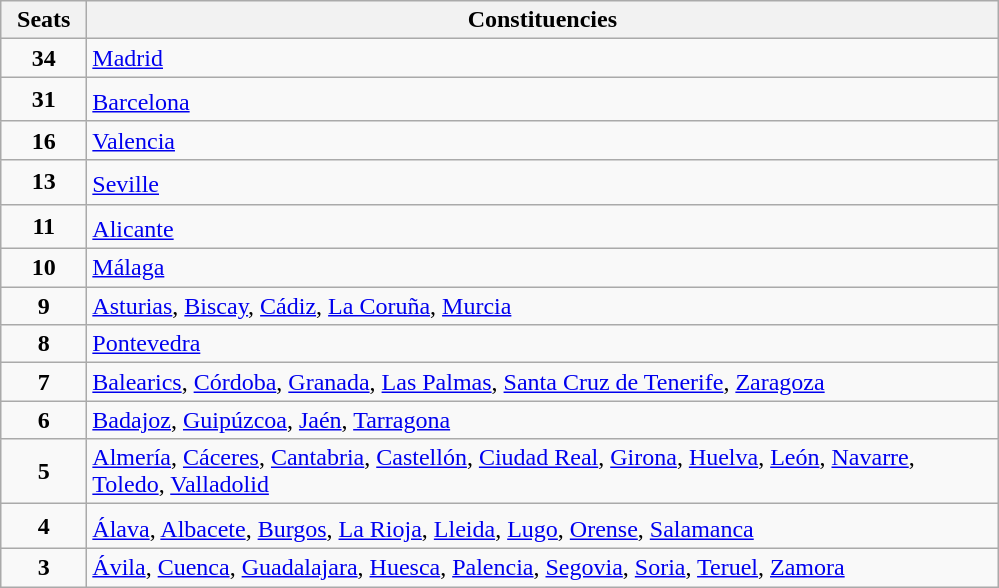<table class="wikitable" style="text-align:left;">
<tr>
<th width="50">Seats</th>
<th width="600">Constituencies</th>
</tr>
<tr>
<td align="center"><strong>34</strong></td>
<td><a href='#'>Madrid</a></td>
</tr>
<tr>
<td align="center"><strong>31</strong></td>
<td><a href='#'>Barcelona</a><sup></sup></td>
</tr>
<tr>
<td align="center"><strong>16</strong></td>
<td><a href='#'>Valencia</a></td>
</tr>
<tr>
<td align="center"><strong>13</strong></td>
<td><a href='#'>Seville</a><sup></sup></td>
</tr>
<tr>
<td align="center"><strong>11</strong></td>
<td><a href='#'>Alicante</a><sup></sup></td>
</tr>
<tr>
<td align="center"><strong>10</strong></td>
<td><a href='#'>Málaga</a></td>
</tr>
<tr>
<td align="center"><strong>9</strong></td>
<td><a href='#'>Asturias</a>, <a href='#'>Biscay</a>, <a href='#'>Cádiz</a>, <a href='#'>La Coruña</a>, <a href='#'>Murcia</a></td>
</tr>
<tr>
<td align="center"><strong>8</strong></td>
<td><a href='#'>Pontevedra</a></td>
</tr>
<tr>
<td align="center"><strong>7</strong></td>
<td><a href='#'>Balearics</a>, <a href='#'>Córdoba</a>, <a href='#'>Granada</a>, <a href='#'>Las Palmas</a>, <a href='#'>Santa Cruz de Tenerife</a>, <a href='#'>Zaragoza</a></td>
</tr>
<tr>
<td align="center"><strong>6</strong></td>
<td><a href='#'>Badajoz</a>, <a href='#'>Guipúzcoa</a>, <a href='#'>Jaén</a>, <a href='#'>Tarragona</a></td>
</tr>
<tr>
<td align="center"><strong>5</strong></td>
<td><a href='#'>Almería</a>, <a href='#'>Cáceres</a>, <a href='#'>Cantabria</a>, <a href='#'>Castellón</a>, <a href='#'>Ciudad Real</a>, <a href='#'>Girona</a>, <a href='#'>Huelva</a>, <a href='#'>León</a>, <a href='#'>Navarre</a>, <a href='#'>Toledo</a>, <a href='#'>Valladolid</a></td>
</tr>
<tr>
<td align="center"><strong>4</strong></td>
<td><a href='#'>Álava</a>, <a href='#'>Albacete</a>, <a href='#'>Burgos</a>, <a href='#'>La Rioja</a>, <a href='#'>Lleida</a>, <a href='#'>Lugo</a><sup></sup>, <a href='#'>Orense</a>, <a href='#'>Salamanca</a></td>
</tr>
<tr>
<td align="center"><strong>3</strong></td>
<td><a href='#'>Ávila</a>, <a href='#'>Cuenca</a>, <a href='#'>Guadalajara</a>, <a href='#'>Huesca</a>, <a href='#'>Palencia</a>, <a href='#'>Segovia</a>, <a href='#'>Soria</a>, <a href='#'>Teruel</a>, <a href='#'>Zamora</a></td>
</tr>
</table>
